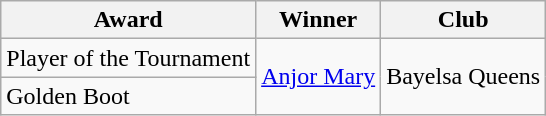<table class="wikitable">
<tr>
<th>Award</th>
<th>Winner</th>
<th>Club</th>
</tr>
<tr>
<td>Player of the Tournament</td>
<td rowspan=2> <a href='#'>Anjor Mary</a></td>
<td rowspan=2>Bayelsa Queens</td>
</tr>
<tr>
<td>Golden Boot</td>
</tr>
</table>
